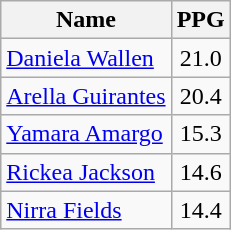<table class=wikitable>
<tr>
<th>Name</th>
<th>PPG</th>
</tr>
<tr>
<td> <a href='#'>Daniela Wallen</a></td>
<td align=center>21.0</td>
</tr>
<tr>
<td> <a href='#'>Arella Guirantes</a></td>
<td align=center>20.4</td>
</tr>
<tr>
<td> <a href='#'>Yamara Amargo</a></td>
<td align=center>15.3</td>
</tr>
<tr>
<td> <a href='#'>Rickea Jackson</a></td>
<td align=center>14.6</td>
</tr>
<tr>
<td> <a href='#'>Nirra Fields</a></td>
<td align=center>14.4</td>
</tr>
</table>
